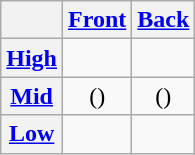<table class="wikitable" style="text-align:center">
<tr>
<th></th>
<th><a href='#'>Front</a></th>
<th><a href='#'>Back</a></th>
</tr>
<tr>
<th><a href='#'>High</a></th>
<td></td>
<td></td>
</tr>
<tr>
<th><a href='#'>Mid</a></th>
<td>()</td>
<td>()</td>
</tr>
<tr>
<th><a href='#'>Low</a></th>
<td></td>
<td></td>
</tr>
</table>
